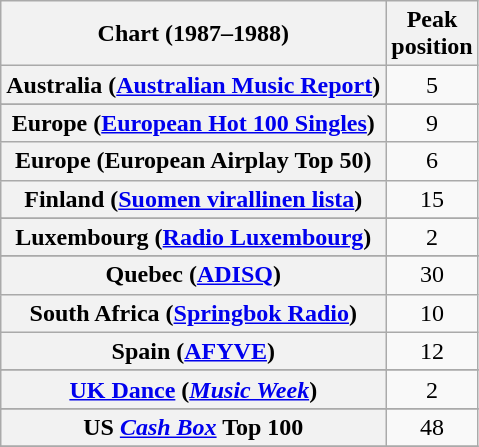<table class="wikitable sortable plainrowheaders" style="text-align:center">
<tr>
<th scope="col">Chart (1987–1988)</th>
<th scope="col">Peak<br>position</th>
</tr>
<tr>
<th scope="row">Australia (<a href='#'>Australian Music Report</a>)</th>
<td>5</td>
</tr>
<tr>
</tr>
<tr>
<th scope="row">Europe (<a href='#'>European Hot 100 Singles</a>)</th>
<td>9</td>
</tr>
<tr>
<th scope="row">Europe (European Airplay Top 50)</th>
<td align="center">6</td>
</tr>
<tr>
<th scope="row">Finland (<a href='#'>Suomen virallinen lista</a>)</th>
<td>15</td>
</tr>
<tr>
</tr>
<tr>
<th scope="row">Luxembourg (<a href='#'>Radio Luxembourg</a>)</th>
<td align="center">2</td>
</tr>
<tr>
</tr>
<tr>
</tr>
<tr>
</tr>
<tr>
</tr>
<tr>
<th scope="row">Quebec (<a href='#'>ADISQ</a>)</th>
<td align="center">30</td>
</tr>
<tr>
<th scope="row">South Africa (<a href='#'>Springbok Radio</a>)</th>
<td>10</td>
</tr>
<tr>
<th scope="row">Spain (<a href='#'>AFYVE</a>)</th>
<td>12</td>
</tr>
<tr>
</tr>
<tr>
</tr>
<tr>
</tr>
<tr>
<th scope="row"><a href='#'>UK Dance</a> (<em><a href='#'>Music Week</a></em>)</th>
<td align="center">2</td>
</tr>
<tr>
</tr>
<tr>
</tr>
<tr>
</tr>
<tr>
<th scope="row">US <em><a href='#'>Cash Box</a></em> Top 100</th>
<td>48</td>
</tr>
<tr>
</tr>
</table>
